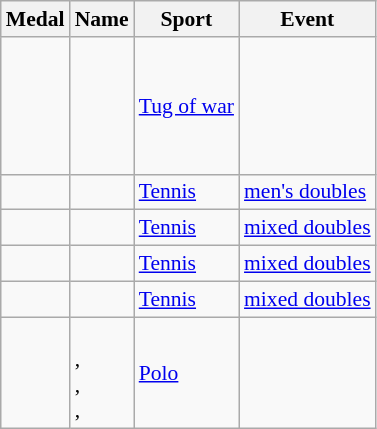<table class="wikitable sortable" style="font-size:90%">
<tr>
<th>Medal</th>
<th>Name</th>
<th>Sport</th>
<th>Event</th>
</tr>
<tr>
<td></td>
<td> <br> <br> <br> <br> <br></td>
<td><a href='#'>Tug of war</a></td>
<td></td>
</tr>
<tr>
<td></td>
<td> <br></td>
<td><a href='#'>Tennis</a></td>
<td><a href='#'>men's doubles</a></td>
</tr>
<tr>
<td></td>
<td> <br></td>
<td><a href='#'>Tennis</a></td>
<td><a href='#'>mixed doubles</a></td>
</tr>
<tr>
<td></td>
<td> <br></td>
<td><a href='#'>Tennis</a></td>
<td><a href='#'>mixed doubles</a></td>
</tr>
<tr>
<td></td>
<td> <br></td>
<td><a href='#'>Tennis</a></td>
<td><a href='#'>mixed doubles</a></td>
</tr>
<tr>
<td></td>
<td><br>,<br>
,<br>
,<br>
</td>
<td><a href='#'>Polo</a></td>
<td></td>
</tr>
</table>
